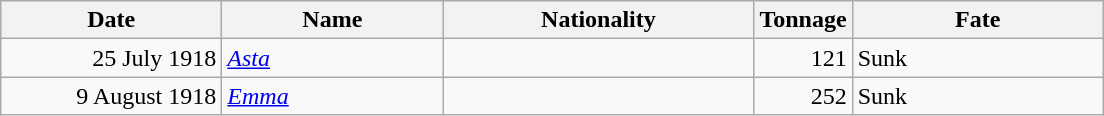<table class="wikitable sortable">
<tr>
<th width="140px">Date</th>
<th width="140px">Name</th>
<th width="200px">Nationality</th>
<th width="25px">Tonnage</th>
<th width="160px">Fate</th>
</tr>
<tr>
<td align="right">25 July 1918</td>
<td align="left"><a href='#'><em>Asta</em></a></td>
<td align="left"></td>
<td align="right">121</td>
<td align="left">Sunk</td>
</tr>
<tr>
<td align="right">9 August 1918</td>
<td align="left"><a href='#'><em>Emma</em></a></td>
<td align="left"></td>
<td align="right">252</td>
<td align="left">Sunk</td>
</tr>
</table>
